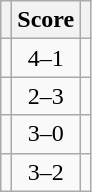<table class=wikitable style="border:1px solid #AAAAAA;">
<tr>
<th></th>
<th>Score</th>
<th></th>
</tr>
<tr>
<td><strong></strong></td>
<td align="center">4–1</td>
<td></td>
</tr>
<tr>
<td></td>
<td align="center">2–3</td>
<td><strong></strong></td>
</tr>
<tr>
<td><strong></strong></td>
<td align="center">3–0</td>
<td></td>
</tr>
<tr>
<td><strong></strong></td>
<td align="center">3–2</td>
<td></td>
</tr>
</table>
